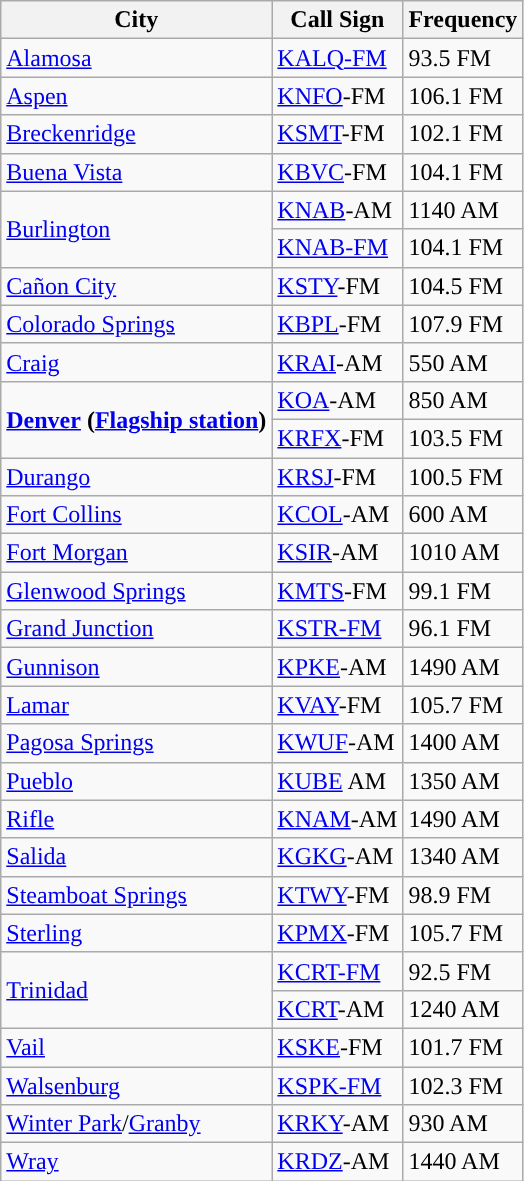<table class="wikitable">
<tr>
<th>City</th>
<th>Call Sign</th>
<th>Frequency</th>
</tr>
<tr>
<td><a href='#'>Alamosa</a></td>
<td><a href='#'>KALQ-FM</a></td>
<td>93.5 FM</td>
</tr>
<tr>
<td><a href='#'>Aspen</a></td>
<td><a href='#'>KNFO</a>-FM</td>
<td>106.1 FM</td>
</tr>
<tr>
<td><a href='#'>Breckenridge</a></td>
<td><a href='#'>KSMT</a>-FM</td>
<td>102.1 FM</td>
</tr>
<tr>
<td><a href='#'>Buena Vista</a></td>
<td><a href='#'>KBVC</a>-FM</td>
<td>104.1 FM</td>
</tr>
<tr>
<td rowspan=2><a href='#'>Burlington</a></td>
<td><a href='#'>KNAB</a>-AM</td>
<td>1140 AM</td>
</tr>
<tr>
<td><a href='#'>KNAB-FM</a></td>
<td>104.1 FM</td>
</tr>
<tr>
<td><a href='#'>Cañon City</a></td>
<td><a href='#'>KSTY</a>-FM</td>
<td>104.5 FM</td>
</tr>
<tr>
<td><a href='#'>Colorado Springs</a></td>
<td><a href='#'>KBPL</a>-FM</td>
<td>107.9 FM</td>
</tr>
<tr>
<td><a href='#'>Craig</a></td>
<td><a href='#'>KRAI</a>-AM</td>
<td>550 AM</td>
</tr>
<tr>
<td rowspan=2><strong><a href='#'>Denver</a></strong> <strong>(<a href='#'>Flagship station</a>)</strong></td>
<td><a href='#'>KOA</a>-AM</td>
<td>850 AM</td>
</tr>
<tr>
<td><a href='#'>KRFX</a>-FM</td>
<td>103.5 FM</td>
</tr>
<tr>
<td><a href='#'>Durango</a></td>
<td><a href='#'>KRSJ</a>-FM</td>
<td>100.5 FM</td>
</tr>
<tr>
<td><a href='#'>Fort Collins</a></td>
<td><a href='#'>KCOL</a>-AM</td>
<td>600 AM</td>
</tr>
<tr>
<td><a href='#'>Fort Morgan</a></td>
<td><a href='#'>KSIR</a>-AM</td>
<td>1010 AM</td>
</tr>
<tr>
<td><a href='#'>Glenwood Springs</a></td>
<td><a href='#'>KMTS</a>-FM</td>
<td>99.1 FM</td>
</tr>
<tr>
<td><a href='#'>Grand Junction</a></td>
<td><a href='#'>KSTR-FM</a></td>
<td>96.1 FM</td>
</tr>
<tr>
<td><a href='#'>Gunnison</a></td>
<td><a href='#'>KPKE</a>-AM</td>
<td>1490 AM</td>
</tr>
<tr>
<td><a href='#'>Lamar</a></td>
<td><a href='#'>KVAY</a>-FM</td>
<td>105.7 FM</td>
</tr>
<tr>
<td><a href='#'>Pagosa Springs</a></td>
<td><a href='#'>KWUF</a>-AM</td>
<td>1400 AM</td>
</tr>
<tr>
<td><a href='#'>Pueblo</a></td>
<td><a href='#'>KUBE</a> AM</td>
<td>1350 AM</td>
</tr>
<tr>
<td><a href='#'>Rifle</a></td>
<td><a href='#'>KNAM</a>-AM</td>
<td>1490 AM</td>
</tr>
<tr>
<td><a href='#'>Salida</a></td>
<td><a href='#'>KGKG</a>-AM</td>
<td>1340 AM</td>
</tr>
<tr>
<td><a href='#'>Steamboat Springs</a></td>
<td><a href='#'>KTWY</a>-FM</td>
<td>98.9 FM</td>
</tr>
<tr>
<td><a href='#'>Sterling</a></td>
<td><a href='#'>KPMX</a>-FM</td>
<td>105.7 FM</td>
</tr>
<tr>
<td rowspan=2><a href='#'>Trinidad</a></td>
<td><a href='#'>KCRT-FM</a></td>
<td>92.5 FM</td>
</tr>
<tr>
<td><a href='#'>KCRT</a>-AM</td>
<td>1240 AM</td>
</tr>
<tr>
<td><a href='#'>Vail</a></td>
<td><a href='#'>KSKE</a>-FM</td>
<td>101.7 FM</td>
</tr>
<tr>
<td><a href='#'>Walsenburg</a></td>
<td><a href='#'>KSPK-FM</a></td>
<td>102.3 FM</td>
</tr>
<tr>
<td><a href='#'>Winter Park</a>/<a href='#'>Granby</a></td>
<td><a href='#'>KRKY</a>-AM</td>
<td>930 AM</td>
</tr>
<tr>
<td><a href='#'>Wray</a></td>
<td><a href='#'>KRDZ</a>-AM</td>
<td>1440 AM</td>
</tr>
</table>
